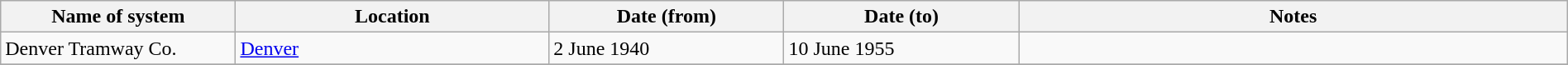<table class="wikitable" width=100%>
<tr>
<th width=15%>Name of system</th>
<th width=20%>Location</th>
<th width=15%>Date (from)</th>
<th width=15%>Date (to)</th>
<th width=35%>Notes</th>
</tr>
<tr>
<td>Denver Tramway Co.</td>
<td><a href='#'>Denver</a></td>
<td>2 June 1940</td>
<td>10 June 1955</td>
<td> </td>
</tr>
<tr>
</tr>
</table>
